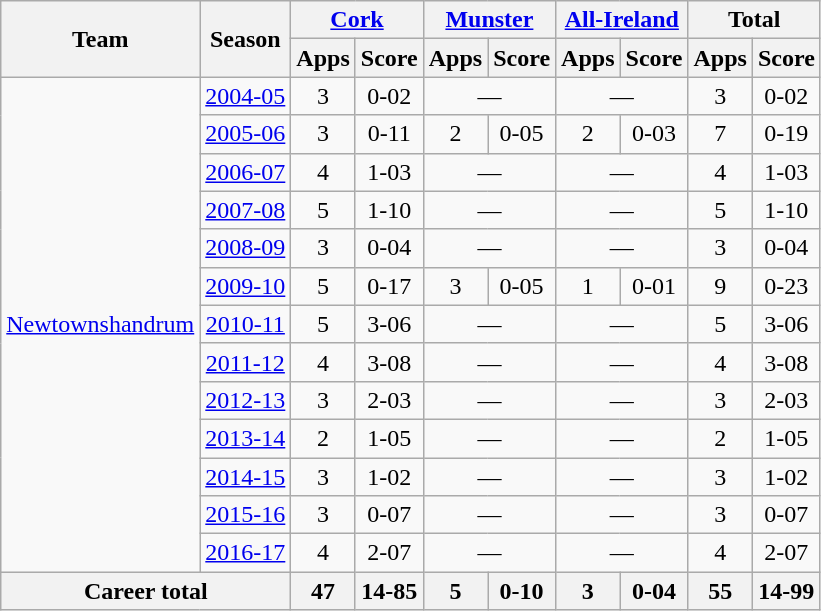<table class="wikitable" style="text-align:center">
<tr>
<th rowspan="2">Team</th>
<th rowspan="2">Season</th>
<th colspan="2"><a href='#'>Cork</a></th>
<th colspan="2"><a href='#'>Munster</a></th>
<th colspan="2"><a href='#'>All-Ireland</a></th>
<th colspan="2">Total</th>
</tr>
<tr>
<th>Apps</th>
<th>Score</th>
<th>Apps</th>
<th>Score</th>
<th>Apps</th>
<th>Score</th>
<th>Apps</th>
<th>Score</th>
</tr>
<tr>
<td rowspan="13"><a href='#'>Newtownshandrum</a></td>
<td><a href='#'>2004-05</a></td>
<td>3</td>
<td>0-02</td>
<td colspan=2>—</td>
<td colspan=2>—</td>
<td>3</td>
<td>0-02</td>
</tr>
<tr>
<td><a href='#'>2005-06</a></td>
<td>3</td>
<td>0-11</td>
<td>2</td>
<td>0-05</td>
<td>2</td>
<td>0-03</td>
<td>7</td>
<td>0-19</td>
</tr>
<tr>
<td><a href='#'>2006-07</a></td>
<td>4</td>
<td>1-03</td>
<td colspan=2>—</td>
<td colspan=2>—</td>
<td>4</td>
<td>1-03</td>
</tr>
<tr>
<td><a href='#'>2007-08</a></td>
<td>5</td>
<td>1-10</td>
<td colspan=2>—</td>
<td colspan=2>—</td>
<td>5</td>
<td>1-10</td>
</tr>
<tr>
<td><a href='#'>2008-09</a></td>
<td>3</td>
<td>0-04</td>
<td colspan=2>—</td>
<td colspan=2>—</td>
<td>3</td>
<td>0-04</td>
</tr>
<tr>
<td><a href='#'>2009-10</a></td>
<td>5</td>
<td>0-17</td>
<td>3</td>
<td>0-05</td>
<td>1</td>
<td>0-01</td>
<td>9</td>
<td>0-23</td>
</tr>
<tr>
<td><a href='#'>2010-11</a></td>
<td>5</td>
<td>3-06</td>
<td colspan=2>—</td>
<td colspan=2>—</td>
<td>5</td>
<td>3-06</td>
</tr>
<tr>
<td><a href='#'>2011-12</a></td>
<td>4</td>
<td>3-08</td>
<td colspan=2>—</td>
<td colspan=2>—</td>
<td>4</td>
<td>3-08</td>
</tr>
<tr>
<td><a href='#'>2012-13</a></td>
<td>3</td>
<td>2-03</td>
<td colspan=2>—</td>
<td colspan=2>—</td>
<td>3</td>
<td>2-03</td>
</tr>
<tr>
<td><a href='#'>2013-14</a></td>
<td>2</td>
<td>1-05</td>
<td colspan=2>—</td>
<td colspan=2>—</td>
<td>2</td>
<td>1-05</td>
</tr>
<tr>
<td><a href='#'>2014-15</a></td>
<td>3</td>
<td>1-02</td>
<td colspan=2>—</td>
<td colspan=2>—</td>
<td>3</td>
<td>1-02</td>
</tr>
<tr>
<td><a href='#'>2015-16</a></td>
<td>3</td>
<td>0-07</td>
<td colspan=2>—</td>
<td colspan=2>—</td>
<td>3</td>
<td>0-07</td>
</tr>
<tr>
<td><a href='#'>2016-17</a></td>
<td>4</td>
<td>2-07</td>
<td colspan=2>—</td>
<td colspan=2>—</td>
<td>4</td>
<td>2-07</td>
</tr>
<tr>
<th colspan="2">Career total</th>
<th>47</th>
<th>14-85</th>
<th>5</th>
<th>0-10</th>
<th>3</th>
<th>0-04</th>
<th>55</th>
<th>14-99</th>
</tr>
</table>
